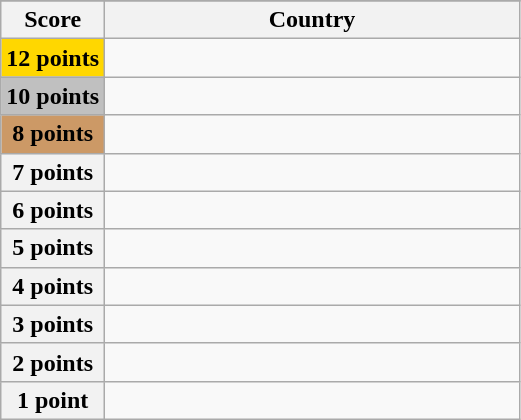<table class="wikitable">
<tr>
</tr>
<tr>
<th scope="col" width="20%">Score</th>
<th scope="col">Country</th>
</tr>
<tr>
<th scope="row" style="background:gold">12 points</th>
<td></td>
</tr>
<tr>
<th scope="row" style="background:silver">10 points</th>
<td></td>
</tr>
<tr>
<th scope="row" style="background:#CC9966">8 points</th>
<td></td>
</tr>
<tr>
<th scope="row">7 points</th>
<td></td>
</tr>
<tr>
<th scope="row">6 points</th>
<td></td>
</tr>
<tr>
<th scope="row">5 points</th>
<td></td>
</tr>
<tr>
<th scope="row">4 points</th>
<td></td>
</tr>
<tr>
<th scope="row">3 points</th>
<td></td>
</tr>
<tr>
<th scope="row">2 points</th>
<td></td>
</tr>
<tr>
<th scope="row">1 point</th>
<td></td>
</tr>
</table>
